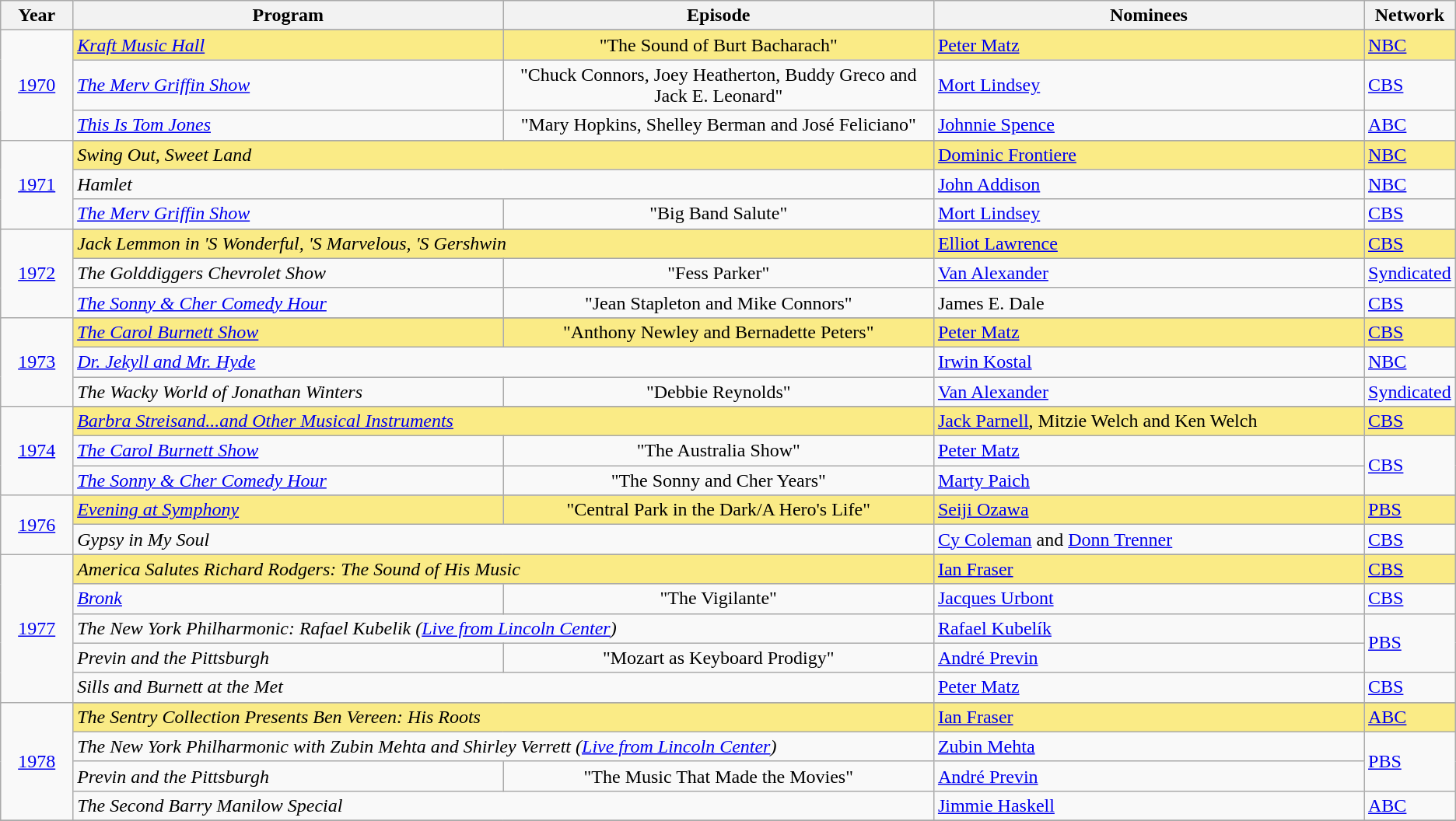<table class="wikitable">
<tr>
<th width="5%">Year</th>
<th width="30%">Program</th>
<th width="30%">Episode</th>
<th width="30%">Nominees</th>
<th width="5%">Network</th>
</tr>
<tr>
<td rowspan="4" style="text-align:center;"><a href='#'>1970</a><br></td>
</tr>
<tr style="background:#FAEB86;">
<td><em><a href='#'>Kraft Music Hall</a></em></td>
<td align=center>"The Sound of Burt Bacharach"</td>
<td><a href='#'>Peter Matz</a></td>
<td><a href='#'>NBC</a></td>
</tr>
<tr>
<td><em><a href='#'>The Merv Griffin Show</a></em></td>
<td align=center>"Chuck Connors, Joey Heatherton, Buddy Greco and Jack E. Leonard"</td>
<td><a href='#'>Mort Lindsey</a></td>
<td><a href='#'>CBS</a></td>
</tr>
<tr>
<td><em><a href='#'>This Is Tom Jones</a></em></td>
<td align=center>"Mary Hopkins, Shelley Berman and José Feliciano"</td>
<td><a href='#'>Johnnie Spence</a></td>
<td><a href='#'>ABC</a></td>
</tr>
<tr>
<td rowspan="4" style="text-align:center;"><a href='#'>1971</a><br></td>
</tr>
<tr style="background:#FAEB86;">
<td colspan=2><em>Swing Out, Sweet Land</em></td>
<td><a href='#'>Dominic Frontiere</a></td>
<td><a href='#'>NBC</a></td>
</tr>
<tr>
<td colspan=2><em>Hamlet</em></td>
<td><a href='#'>John Addison</a></td>
<td><a href='#'>NBC</a></td>
</tr>
<tr>
<td><em><a href='#'>The Merv Griffin Show</a></em></td>
<td align=center>"Big Band Salute"</td>
<td><a href='#'>Mort Lindsey</a></td>
<td><a href='#'>CBS</a></td>
</tr>
<tr>
<td rowspan="4" style="text-align:center;"><a href='#'>1972</a><br></td>
</tr>
<tr style="background:#FAEB86;">
<td colspan=2><em>Jack Lemmon in 'S Wonderful, 'S Marvelous, 'S Gershwin</em></td>
<td><a href='#'>Elliot Lawrence</a></td>
<td><a href='#'>CBS</a></td>
</tr>
<tr>
<td><em>The Golddiggers Chevrolet Show</em></td>
<td align=center>"Fess Parker"</td>
<td><a href='#'>Van Alexander</a></td>
<td><a href='#'>Syndicated</a></td>
</tr>
<tr>
<td><em><a href='#'>The Sonny & Cher Comedy Hour</a></em></td>
<td align=center>"Jean Stapleton and Mike Connors"</td>
<td>James E. Dale</td>
<td><a href='#'>CBS</a></td>
</tr>
<tr>
<td rowspan="4" style="text-align:center;"><a href='#'>1973</a><br></td>
</tr>
<tr style="background:#FAEB86;">
<td><em><a href='#'>The Carol Burnett Show</a></em></td>
<td align=center>"Anthony Newley and Bernadette Peters"</td>
<td><a href='#'>Peter Matz</a></td>
<td><a href='#'>CBS</a></td>
</tr>
<tr>
<td colspan=2><em><a href='#'>Dr. Jekyll and Mr. Hyde</a></em></td>
<td><a href='#'>Irwin Kostal</a></td>
<td><a href='#'>NBC</a></td>
</tr>
<tr>
<td><em>The Wacky World of Jonathan Winters</em></td>
<td align=center>"Debbie Reynolds"</td>
<td><a href='#'>Van Alexander</a></td>
<td><a href='#'>Syndicated</a></td>
</tr>
<tr>
<td rowspan="4" style="text-align:center;"><a href='#'>1974</a><br></td>
</tr>
<tr style="background:#FAEB86;">
<td colspan=2><em><a href='#'>Barbra Streisand...and Other Musical Instruments</a></em></td>
<td><a href='#'>Jack Parnell</a>, Mitzie Welch and Ken Welch</td>
<td><a href='#'>CBS</a></td>
</tr>
<tr>
<td><em><a href='#'>The Carol Burnett Show</a></em></td>
<td align=center>"The Australia Show"</td>
<td><a href='#'>Peter Matz</a></td>
<td rowspan=2><a href='#'>CBS</a></td>
</tr>
<tr>
<td><em><a href='#'>The Sonny & Cher Comedy Hour</a></em></td>
<td align=center>"The Sonny and Cher Years"</td>
<td><a href='#'>Marty Paich</a></td>
</tr>
<tr>
<td rowspan="3" style="text-align:center;"><a href='#'>1976</a><br></td>
</tr>
<tr style="background:#FAEB86;">
<td><em><a href='#'>Evening at Symphony</a></em></td>
<td align=center>"Central Park in the Dark/A Hero's Life"</td>
<td><a href='#'>Seiji Ozawa</a></td>
<td><a href='#'>PBS</a></td>
</tr>
<tr>
<td colspan=2><em>Gypsy in My Soul</em></td>
<td><a href='#'>Cy Coleman</a> and <a href='#'>Donn Trenner</a></td>
<td><a href='#'>CBS</a></td>
</tr>
<tr>
<td rowspan="6" style="text-align:center;"><a href='#'>1977</a><br></td>
</tr>
<tr style="background:#FAEB86;">
<td colspan=2><em>America Salutes Richard Rodgers: The Sound of His Music</em></td>
<td><a href='#'>Ian Fraser</a></td>
<td><a href='#'>CBS</a></td>
</tr>
<tr>
<td><em><a href='#'>Bronk</a></em></td>
<td align=center>"The Vigilante"</td>
<td><a href='#'>Jacques Urbont</a></td>
<td><a href='#'>CBS</a></td>
</tr>
<tr>
<td colspan=2><em>The New York Philharmonic: Rafael Kubelik (<a href='#'>Live from Lincoln Center</a>)</em></td>
<td><a href='#'>Rafael Kubelík</a></td>
<td rowspan=2><a href='#'>PBS</a></td>
</tr>
<tr>
<td><em>Previn and the Pittsburgh</em></td>
<td align=center>"Mozart as Keyboard Prodigy"</td>
<td><a href='#'>André Previn</a></td>
</tr>
<tr>
<td colspan=2><em>Sills and Burnett at the Met</em></td>
<td><a href='#'>Peter Matz</a></td>
<td><a href='#'>CBS</a></td>
</tr>
<tr>
<td rowspan="5" style="text-align:center;"><a href='#'>1978</a><br></td>
</tr>
<tr style="background:#FAEB86;">
<td colspan=2><em>The Sentry Collection Presents Ben Vereen: His Roots</em></td>
<td><a href='#'>Ian Fraser</a></td>
<td><a href='#'>ABC</a></td>
</tr>
<tr>
<td colspan=2><em>The New York Philharmonic with Zubin Mehta and Shirley Verrett (<a href='#'>Live from Lincoln Center</a>)</em></td>
<td><a href='#'>Zubin Mehta</a></td>
<td rowspan=2><a href='#'>PBS</a></td>
</tr>
<tr>
<td><em>Previn and the Pittsburgh</em></td>
<td align=center>"The Music That Made the Movies"</td>
<td><a href='#'>André Previn</a></td>
</tr>
<tr>
<td colspan=2><em>The Second Barry Manilow Special</em></td>
<td><a href='#'>Jimmie Haskell</a></td>
<td><a href='#'>ABC</a></td>
</tr>
<tr>
</tr>
</table>
